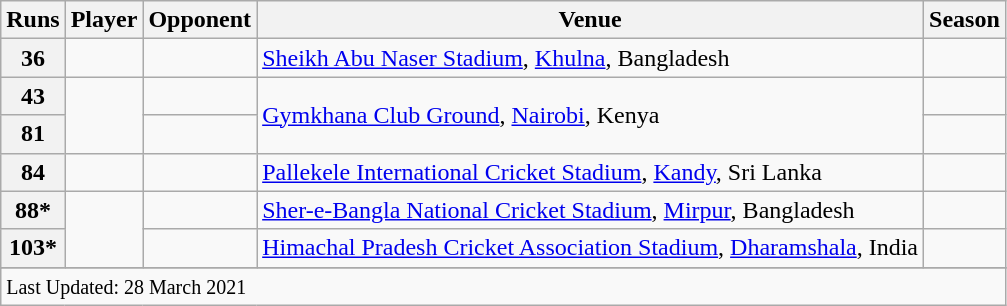<table class="wikitable plainrowheaders sortable">
<tr>
<th scope=col>Runs</th>
<th scope=col>Player</th>
<th scope=col>Opponent</th>
<th scope=col>Venue</th>
<th scope=col>Season</th>
</tr>
<tr>
<th>36</th>
<td></td>
<td></td>
<td><a href='#'>Sheikh Abu Naser Stadium</a>, <a href='#'>Khulna</a>, Bangladesh</td>
<td></td>
</tr>
<tr>
<th>43</th>
<td rowspan=2></td>
<td></td>
<td rowspan=2><a href='#'>Gymkhana Club Ground</a>, <a href='#'>Nairobi</a>, Kenya</td>
<td></td>
</tr>
<tr>
<th>81</th>
<td></td>
<td></td>
</tr>
<tr>
<th>84</th>
<td> </td>
<td></td>
<td><a href='#'>Pallekele International Cricket Stadium</a>, <a href='#'>Kandy</a>, Sri Lanka</td>
<td> </td>
</tr>
<tr>
<th>88*</th>
<td rowspan=2> </td>
<td></td>
<td><a href='#'>Sher-e-Bangla National Cricket Stadium</a>, <a href='#'>Mirpur</a>, Bangladesh</td>
<td></td>
</tr>
<tr>
<th>103*</th>
<td></td>
<td><a href='#'>Himachal Pradesh Cricket Association Stadium</a>, <a href='#'>Dharamshala</a>, India</td>
<td> </td>
</tr>
<tr>
</tr>
<tr class=sortbottom>
<td colspan=5><small>Last Updated: 28 March 2021</small></td>
</tr>
</table>
